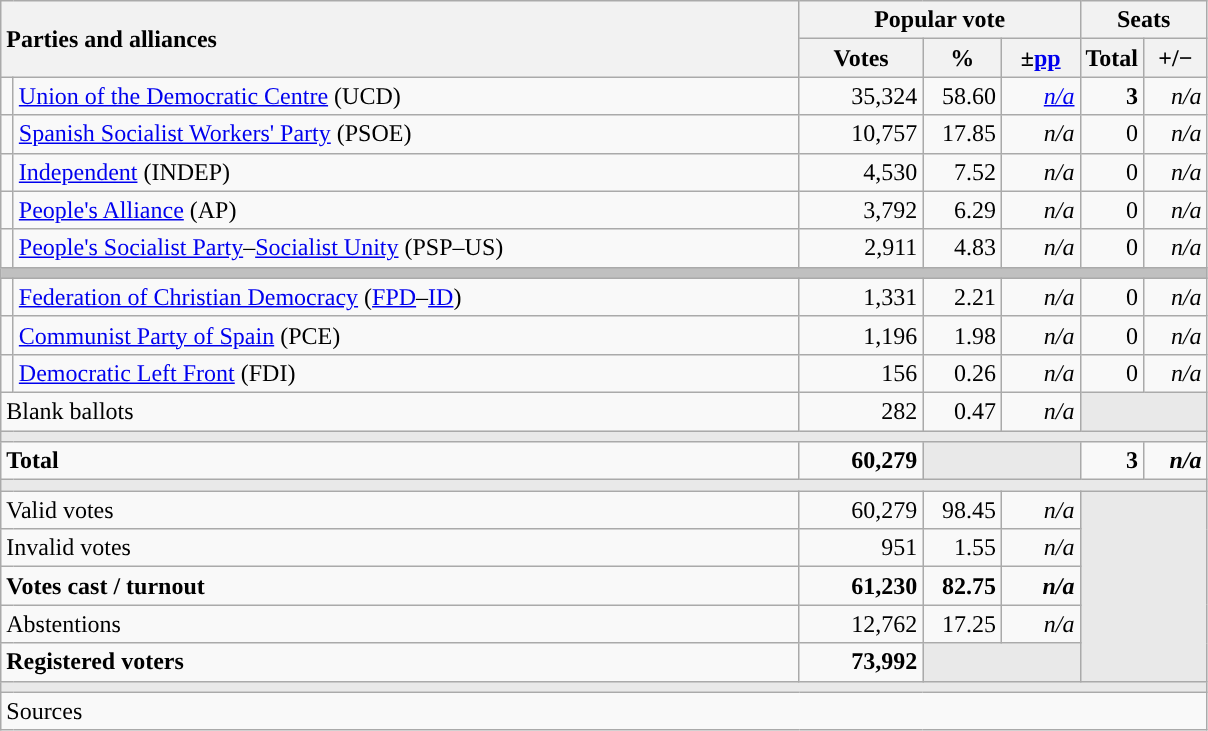<table class="wikitable" style="text-align:right;">
<tr>
<th style="text-align:left;" rowspan="2" colspan="2" width="525">Parties and alliances</th>
<th colspan="3">Popular vote</th>
<th colspan="2">Seats</th>
</tr>
<tr>
<th width="75">Votes</th>
<th width="45">%</th>
<th width="45">±<a href='#'>pp</a></th>
<th width="35">Total</th>
<th width="35">+/−</th>
</tr>
<tr>
<td width="1" style="color:inherit;background:"></td>
<td align="left"><a href='#'>Union of the Democratic Centre</a> (UCD)</td>
<td>35,324</td>
<td>58.60</td>
<td><em><a href='#'>n/a</a></em></td>
<td><strong>3</strong></td>
<td><em>n/a</em></td>
</tr>
<tr>
<td style="color:inherit;background:"></td>
<td align="left"><a href='#'>Spanish Socialist Workers' Party</a> (PSOE)</td>
<td>10,757</td>
<td>17.85</td>
<td><em>n/a</em></td>
<td>0</td>
<td><em>n/a</em></td>
</tr>
<tr>
<td style="color:inherit;background:"></td>
<td align="left"><a href='#'>Independent</a> (INDEP)</td>
<td>4,530</td>
<td>7.52</td>
<td><em>n/a</em></td>
<td>0</td>
<td><em>n/a</em></td>
</tr>
<tr>
<td style="color:inherit;background:"></td>
<td align="left"><a href='#'>People's Alliance</a> (AP)</td>
<td>3,792</td>
<td>6.29</td>
<td><em>n/a</em></td>
<td>0</td>
<td><em>n/a</em></td>
</tr>
<tr>
<td style="color:inherit;background:"></td>
<td align="left"><a href='#'>People's Socialist Party</a>–<a href='#'>Socialist Unity</a> (PSP–US)</td>
<td>2,911</td>
<td>4.83</td>
<td><em>n/a</em></td>
<td>0</td>
<td><em>n/a</em></td>
</tr>
<tr>
<td colspan="7" bgcolor="#C0C0C0"></td>
</tr>
<tr>
<td style="color:inherit;background:"></td>
<td align="left"><a href='#'>Federation of Christian Democracy</a> (<a href='#'>FPD</a>–<a href='#'>ID</a>)</td>
<td>1,331</td>
<td>2.21</td>
<td><em>n/a</em></td>
<td>0</td>
<td><em>n/a</em></td>
</tr>
<tr>
<td style="color:inherit;background:"></td>
<td align="left"><a href='#'>Communist Party of Spain</a> (PCE)</td>
<td>1,196</td>
<td>1.98</td>
<td><em>n/a</em></td>
<td>0</td>
<td><em>n/a</em></td>
</tr>
<tr>
<td style="color:inherit;background:"></td>
<td align="left"><a href='#'>Democratic Left Front</a> (FDI)</td>
<td>156</td>
<td>0.26</td>
<td><em>n/a</em></td>
<td>0</td>
<td><em>n/a</em></td>
</tr>
<tr>
<td align="left" colspan="2">Blank ballots</td>
<td>282</td>
<td>0.47</td>
<td><em>n/a</em></td>
<td bgcolor="#E9E9E9" colspan="2"></td>
</tr>
<tr>
<td colspan="7" bgcolor="#E9E9E9"></td>
</tr>
<tr style="font-weight:bold;">
<td align="left" colspan="2">Total</td>
<td>60,279</td>
<td bgcolor="#E9E9E9" colspan="2"></td>
<td>3</td>
<td><em>n/a</em></td>
</tr>
<tr>
<td colspan="7" bgcolor="#E9E9E9"></td>
</tr>
<tr>
<td align="left" colspan="2">Valid votes</td>
<td>60,279</td>
<td>98.45</td>
<td><em>n/a</em></td>
<td bgcolor="#E9E9E9" colspan="2" rowspan="5"></td>
</tr>
<tr>
<td align="left" colspan="2">Invalid votes</td>
<td>951</td>
<td>1.55</td>
<td><em>n/a</em></td>
</tr>
<tr style="font-weight:bold;">
<td align="left" colspan="2">Votes cast / turnout</td>
<td>61,230</td>
<td>82.75</td>
<td><em>n/a</em></td>
</tr>
<tr>
<td align="left" colspan="2">Abstentions</td>
<td>12,762</td>
<td>17.25</td>
<td><em>n/a</em></td>
</tr>
<tr style="font-weight:bold;">
<td align="left" colspan="2">Registered voters</td>
<td>73,992</td>
<td bgcolor="#E9E9E9" colspan="2"></td>
</tr>
<tr>
<td colspan="7" bgcolor="#E9E9E9"></td>
</tr>
<tr>
<td align="left" colspan="7">Sources</td>
</tr>
</table>
